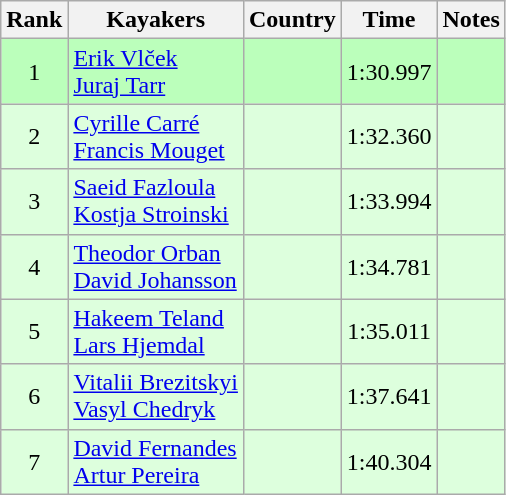<table class="wikitable" style="text-align:center">
<tr>
<th>Rank</th>
<th>Kayakers</th>
<th>Country</th>
<th>Time</th>
<th>Notes</th>
</tr>
<tr bgcolor=bbffbb>
<td>1</td>
<td align="left"><a href='#'>Erik Vlček</a><br><a href='#'>Juraj Tarr</a></td>
<td align="left"></td>
<td>1:30.997</td>
<td></td>
</tr>
<tr bgcolor=ddffdd>
<td>2</td>
<td align="left"><a href='#'>Cyrille Carré</a><br><a href='#'>Francis Mouget</a></td>
<td align="left"></td>
<td>1:32.360</td>
<td></td>
</tr>
<tr bgcolor=ddffdd>
<td>3</td>
<td align="left"><a href='#'>Saeid Fazloula</a><br><a href='#'>Kostja Stroinski</a></td>
<td align="left"></td>
<td>1:33.994</td>
<td></td>
</tr>
<tr bgcolor=ddffdd>
<td>4</td>
<td align="left"><a href='#'>Theodor Orban</a><br><a href='#'>David Johansson</a></td>
<td align="left"></td>
<td>1:34.781</td>
<td></td>
</tr>
<tr bgcolor=ddffdd>
<td>5</td>
<td align="left"><a href='#'>Hakeem Teland</a><br><a href='#'>Lars Hjemdal</a></td>
<td align="left"></td>
<td>1:35.011</td>
<td></td>
</tr>
<tr bgcolor=ddffdd>
<td>6</td>
<td align="left"><a href='#'>Vitalii Brezitskyi</a><br><a href='#'>Vasyl Chedryk</a></td>
<td align="left"></td>
<td>1:37.641</td>
<td></td>
</tr>
<tr bgcolor=ddffdd>
<td>7</td>
<td align="left"><a href='#'>David Fernandes</a><br><a href='#'>Artur Pereira</a></td>
<td align="left"></td>
<td>1:40.304</td>
<td></td>
</tr>
</table>
